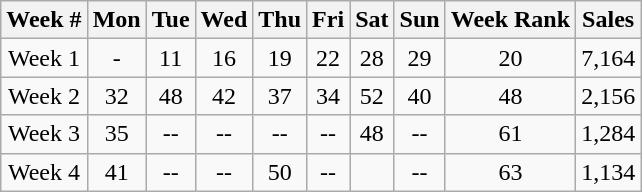<table class="wikitable">
<tr>
<th>Week #</th>
<th>Mon</th>
<th>Tue</th>
<th>Wed</th>
<th>Thu</th>
<th>Fri</th>
<th>Sat</th>
<th>Sun</th>
<th>Week Rank</th>
<th>Sales</th>
</tr>
<tr align="center">
<td>Week 1</td>
<td>-</td>
<td>11</td>
<td>16</td>
<td>19</td>
<td>22</td>
<td>28</td>
<td>29</td>
<td>20</td>
<td>7,164</td>
</tr>
<tr align="center">
<td>Week 2</td>
<td>32</td>
<td>48</td>
<td>42</td>
<td>37</td>
<td>34</td>
<td>52</td>
<td>40</td>
<td>48</td>
<td>2,156</td>
</tr>
<tr align="center">
<td>Week 3</td>
<td>35</td>
<td>--</td>
<td>--</td>
<td>--</td>
<td>--</td>
<td>48</td>
<td>--</td>
<td>61</td>
<td>1,284</td>
</tr>
<tr align="center">
<td>Week 4</td>
<td>41</td>
<td>--</td>
<td>--</td>
<td>50</td>
<td>--</td>
<td></td>
<td>--</td>
<td>63</td>
<td>1,134</td>
</tr>
</table>
